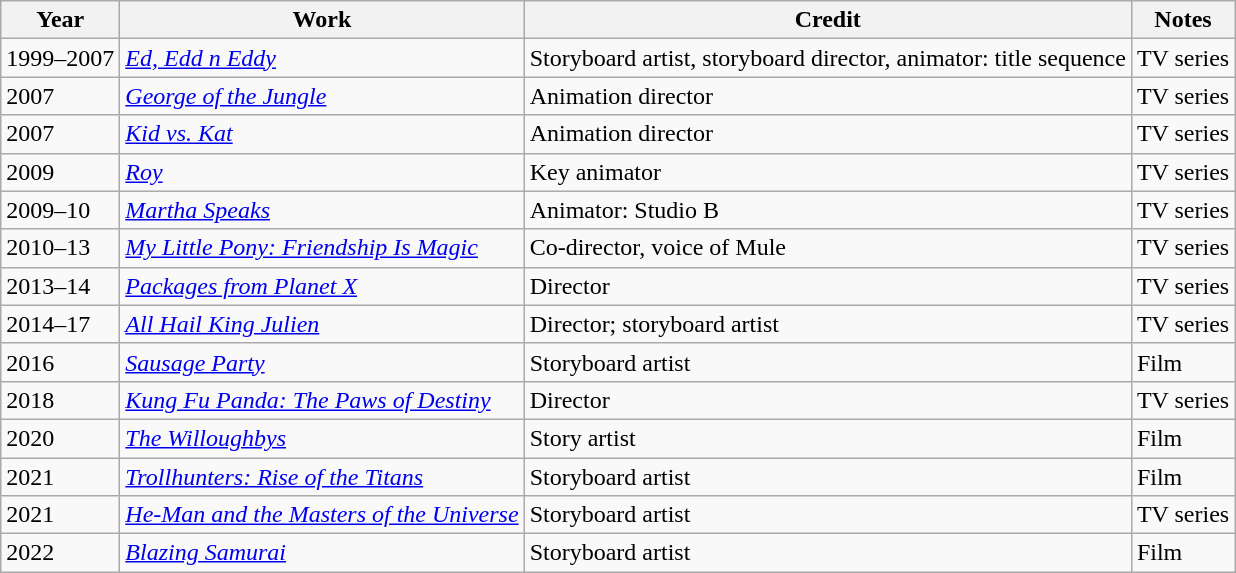<table class="wikitable sortable">
<tr>
<th>Year</th>
<th>Work</th>
<th>Credit</th>
<th>Notes</th>
</tr>
<tr>
<td>1999–2007</td>
<td><em><a href='#'>Ed, Edd n Eddy</a></em></td>
<td>Storyboard artist, storyboard director, animator: title sequence</td>
<td>TV series</td>
</tr>
<tr>
<td>2007</td>
<td><em><a href='#'>George of the Jungle</a></em></td>
<td>Animation director</td>
<td>TV series</td>
</tr>
<tr>
<td>2007</td>
<td><em><a href='#'>Kid vs. Kat</a></em></td>
<td>Animation director</td>
<td>TV series</td>
</tr>
<tr>
<td>2009</td>
<td><em><a href='#'>Roy</a></em></td>
<td>Key animator</td>
<td>TV series</td>
</tr>
<tr>
<td>2009–10</td>
<td><em><a href='#'>Martha Speaks</a></em></td>
<td>Animator: Studio B</td>
<td>TV series</td>
</tr>
<tr>
<td>2010–13</td>
<td><em><a href='#'>My Little Pony: Friendship Is Magic</a></em></td>
<td>Co-director, voice of Mule</td>
<td>TV series</td>
</tr>
<tr>
<td>2013–14</td>
<td><em><a href='#'>Packages from Planet X</a></em></td>
<td>Director</td>
<td>TV series</td>
</tr>
<tr>
<td>2014–17</td>
<td><em><a href='#'>All Hail King Julien</a></em></td>
<td>Director; storyboard artist</td>
<td>TV series</td>
</tr>
<tr>
<td>2016</td>
<td><em><a href='#'>Sausage Party</a></em></td>
<td>Storyboard artist</td>
<td>Film</td>
</tr>
<tr>
<td>2018</td>
<td><em><a href='#'>Kung Fu Panda: The Paws of Destiny</a></em></td>
<td>Director</td>
<td>TV series</td>
</tr>
<tr>
<td>2020</td>
<td><em><a href='#'>The Willoughbys</a></em></td>
<td>Story artist</td>
<td>Film</td>
</tr>
<tr>
<td>2021</td>
<td><em><a href='#'>Trollhunters: Rise of the Titans</a></em></td>
<td>Storyboard artist</td>
<td>Film</td>
</tr>
<tr>
<td>2021</td>
<td><em><a href='#'>He-Man and the Masters of the Universe</a></em></td>
<td>Storyboard artist</td>
<td>TV series</td>
</tr>
<tr>
<td>2022</td>
<td><em><a href='#'>Blazing Samurai</a></em></td>
<td>Storyboard artist</td>
<td>Film</td>
</tr>
</table>
